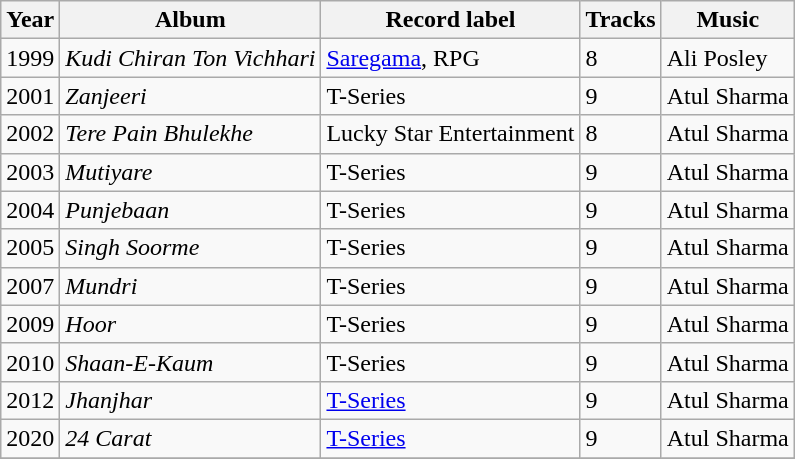<table class=wikitable>
<tr>
<th>Year</th>
<th>Album</th>
<th>Record label</th>
<th>Tracks</th>
<th>Music</th>
</tr>
<tr>
<td>1999</td>
<td><em>Kudi Chiran Ton Vichhari</em></td>
<td><a href='#'>Saregama</a>, RPG</td>
<td>8</td>
<td>Ali Posley</td>
</tr>
<tr>
<td>2001</td>
<td><em>Zanjeeri</em></td>
<td>T-Series</td>
<td>9</td>
<td>Atul Sharma</td>
</tr>
<tr>
<td>2002</td>
<td><em>Tere Pain Bhulekhe</em></td>
<td>Lucky Star Entertainment</td>
<td>8</td>
<td>Atul Sharma</td>
</tr>
<tr>
<td>2003</td>
<td><em>Mutiyare</em></td>
<td>T-Series</td>
<td>9</td>
<td>Atul Sharma</td>
</tr>
<tr>
<td>2004</td>
<td><em>Punjebaan</em></td>
<td>T-Series</td>
<td>9</td>
<td>Atul Sharma</td>
</tr>
<tr>
<td>2005</td>
<td><em>Singh Soorme</em></td>
<td>T-Series</td>
<td>9</td>
<td>Atul Sharma</td>
</tr>
<tr>
<td>2007</td>
<td><em>Mundri</em></td>
<td>T-Series</td>
<td>9</td>
<td>Atul Sharma</td>
</tr>
<tr>
<td>2009</td>
<td><em>Hoor</em></td>
<td>T-Series</td>
<td>9</td>
<td>Atul Sharma</td>
</tr>
<tr>
<td>2010</td>
<td><em>Shaan-E-Kaum</em></td>
<td>T-Series</td>
<td>9</td>
<td>Atul Sharma</td>
</tr>
<tr>
<td>2012</td>
<td><em>Jhanjhar</em></td>
<td><a href='#'>T-Series</a></td>
<td>9</td>
<td>Atul Sharma</td>
</tr>
<tr>
<td>2020</td>
<td><em>24 Carat</em></td>
<td><a href='#'>T-Series</a></td>
<td>9</td>
<td>Atul Sharma</td>
</tr>
<tr>
</tr>
</table>
